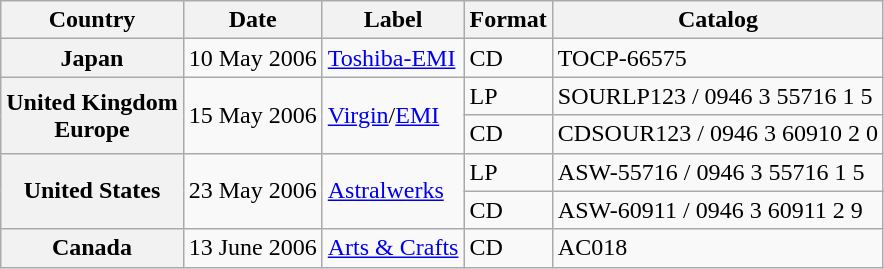<table class="wikitable plainrowheaders">
<tr>
<th>Country</th>
<th>Date</th>
<th>Label</th>
<th>Format</th>
<th>Catalog</th>
</tr>
<tr>
<th scope="row">Japan</th>
<td>10 May 2006</td>
<td><a href='#'>Toshiba-EMI</a></td>
<td>CD</td>
<td>TOCP-66575</td>
</tr>
<tr>
<th scope="row" rowspan="2">United Kingdom<br>Europe</th>
<td rowspan="2">15 May 2006</td>
<td rowspan="2"><a href='#'>Virgin</a>/<a href='#'>EMI</a></td>
<td>LP</td>
<td>SOURLP123 / 0946 3 55716 1 5</td>
</tr>
<tr>
<td>CD</td>
<td>CDSOUR123 / 0946 3 60910 2 0</td>
</tr>
<tr>
<th scope="row" rowspan="2">United States</th>
<td rowspan="2">23 May 2006</td>
<td rowspan="2"><a href='#'>Astralwerks</a></td>
<td>LP</td>
<td>ASW-55716 / 0946 3 55716 1 5</td>
</tr>
<tr>
<td>CD</td>
<td>ASW-60911 / 0946 3 60911 2 9</td>
</tr>
<tr>
<th scope="row">Canada</th>
<td>13 June 2006</td>
<td><a href='#'>Arts & Crafts</a></td>
<td>CD</td>
<td>AC018</td>
</tr>
</table>
